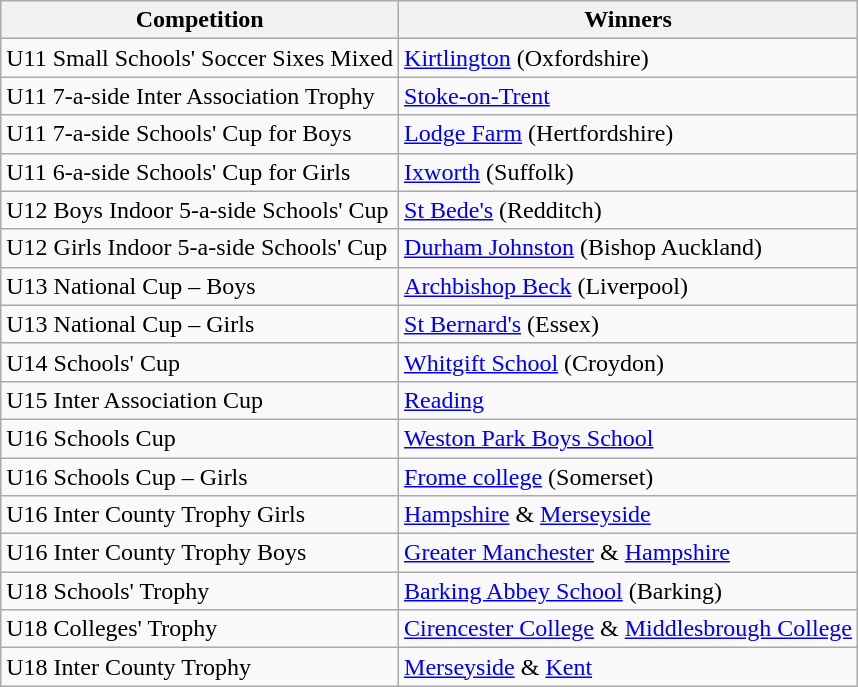<table class="wikitable">
<tr>
<th>Competition</th>
<th>Winners</th>
</tr>
<tr>
<td>U11 Small Schools' Soccer Sixes Mixed</td>
<td><a href='#'>Kirtlington</a> (Oxfordshire)</td>
</tr>
<tr>
<td>U11 7-a-side Inter Association Trophy</td>
<td><a href='#'>Stoke-on-Trent</a></td>
</tr>
<tr>
<td>U11 7-a-side Schools' Cup for Boys</td>
<td><a href='#'>Lodge Farm</a> (Hertfordshire)</td>
</tr>
<tr>
<td>U11 6-a-side Schools' Cup for Girls</td>
<td><a href='#'>Ixworth</a> (Suffolk)</td>
</tr>
<tr>
<td>U12 Boys Indoor 5-a-side Schools' Cup</td>
<td><a href='#'>St Bede's</a> (Redditch)</td>
</tr>
<tr>
<td>U12 Girls Indoor 5-a-side Schools' Cup</td>
<td><a href='#'>Durham Johnston</a> (Bishop Auckland)</td>
</tr>
<tr>
<td>U13 National Cup – Boys</td>
<td><a href='#'>Archbishop Beck</a> (Liverpool)</td>
</tr>
<tr>
<td>U13 National Cup – Girls</td>
<td><a href='#'>St Bernard's</a> (Essex)</td>
</tr>
<tr>
<td>U14 Schools' Cup</td>
<td><a href='#'>Whitgift School</a> (Croydon)</td>
</tr>
<tr>
<td>U15 Inter Association Cup</td>
<td><a href='#'>Reading</a></td>
</tr>
<tr>
<td>U16 Schools Cup</td>
<td><a href='#'>Weston Park Boys School</a></td>
</tr>
<tr>
<td>U16 Schools Cup – Girls</td>
<td><a href='#'>Frome college</a> (Somerset)</td>
</tr>
<tr>
<td>U16 Inter County Trophy Girls</td>
<td><a href='#'>Hampshire</a> & <a href='#'>Merseyside</a></td>
</tr>
<tr>
<td>U16 Inter County Trophy Boys</td>
<td><a href='#'>Greater Manchester</a> & <a href='#'>Hampshire</a></td>
</tr>
<tr>
<td>U18 Schools' Trophy</td>
<td><a href='#'>Barking Abbey School</a> (Barking)</td>
</tr>
<tr>
<td>U18 Colleges' Trophy</td>
<td><a href='#'>Cirencester College</a> & <a href='#'>Middlesbrough College</a></td>
</tr>
<tr>
<td>U18 Inter County Trophy</td>
<td><a href='#'>Merseyside</a> & <a href='#'>Kent</a></td>
</tr>
</table>
